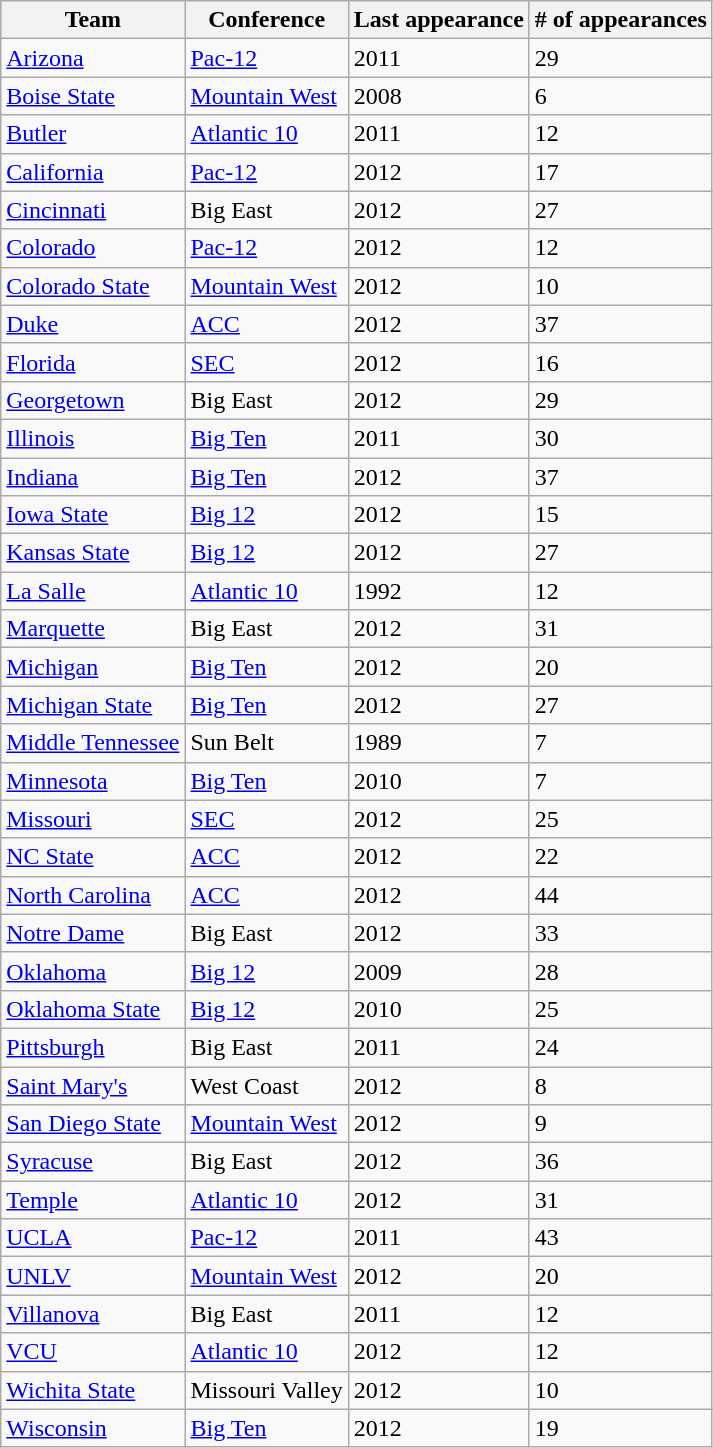<table class="wikitable sortable">
<tr>
<th>Team</th>
<th>Conference</th>
<th>Last appearance</th>
<th># of appearances</th>
</tr>
<tr>
<td><a href='#'>Arizona</a></td>
<td align="left"><a href='#'>Pac-12</a></td>
<td>2011</td>
<td>29</td>
</tr>
<tr>
<td><a href='#'>Boise State</a></td>
<td align="left"><a href='#'>Mountain West</a></td>
<td>2008</td>
<td>6</td>
</tr>
<tr>
<td><a href='#'>Butler</a></td>
<td align="left"><a href='#'>Atlantic 10</a></td>
<td>2011</td>
<td>12</td>
</tr>
<tr>
<td><a href='#'>California</a></td>
<td align="left"><a href='#'>Pac-12</a></td>
<td>2012</td>
<td>17</td>
</tr>
<tr>
<td><a href='#'>Cincinnati</a></td>
<td>Big East</td>
<td>2012</td>
<td>27</td>
</tr>
<tr>
<td><a href='#'>Colorado</a></td>
<td align="left"><a href='#'>Pac-12</a></td>
<td>2012</td>
<td>12</td>
</tr>
<tr>
<td><a href='#'>Colorado State</a></td>
<td align="left"><a href='#'>Mountain West</a></td>
<td>2012</td>
<td>10</td>
</tr>
<tr>
<td><a href='#'>Duke</a></td>
<td align="left"><a href='#'>ACC</a></td>
<td>2012</td>
<td>37</td>
</tr>
<tr>
<td><a href='#'>Florida</a></td>
<td align="left"><a href='#'>SEC</a></td>
<td>2012</td>
<td>16</td>
</tr>
<tr>
<td><a href='#'>Georgetown</a></td>
<td>Big East</td>
<td>2012</td>
<td>29</td>
</tr>
<tr>
<td><a href='#'>Illinois</a></td>
<td align="left"><a href='#'>Big Ten</a></td>
<td>2011</td>
<td>30</td>
</tr>
<tr>
<td><a href='#'>Indiana</a></td>
<td align="left"><a href='#'>Big Ten</a></td>
<td>2012</td>
<td>37</td>
</tr>
<tr>
<td><a href='#'>Iowa State</a></td>
<td align="left"><a href='#'>Big 12</a></td>
<td>2012</td>
<td>15</td>
</tr>
<tr>
<td><a href='#'>Kansas State</a></td>
<td align="left"><a href='#'>Big 12</a></td>
<td>2012</td>
<td>27</td>
</tr>
<tr>
<td><a href='#'>La Salle</a></td>
<td align="left"><a href='#'>Atlantic 10</a></td>
<td>1992</td>
<td>12</td>
</tr>
<tr>
<td><a href='#'>Marquette</a></td>
<td>Big East</td>
<td>2012</td>
<td>31</td>
</tr>
<tr>
<td><a href='#'>Michigan</a></td>
<td align="left"><a href='#'>Big Ten</a></td>
<td>2012</td>
<td>20</td>
</tr>
<tr>
<td><a href='#'>Michigan State</a></td>
<td align="left"><a href='#'>Big Ten</a></td>
<td>2012</td>
<td>27</td>
</tr>
<tr>
<td><a href='#'>Middle Tennessee</a></td>
<td>Sun Belt</td>
<td>1989</td>
<td>7</td>
</tr>
<tr>
<td><a href='#'>Minnesota</a></td>
<td align="left"><a href='#'>Big Ten</a></td>
<td>2010</td>
<td>7</td>
</tr>
<tr>
<td><a href='#'>Missouri</a></td>
<td align="left"><a href='#'>SEC</a></td>
<td>2012</td>
<td>25</td>
</tr>
<tr>
<td><a href='#'>NC State</a></td>
<td align="left"><a href='#'>ACC</a></td>
<td>2012</td>
<td>22</td>
</tr>
<tr>
<td><a href='#'>North Carolina</a></td>
<td align="left"><a href='#'>ACC</a></td>
<td>2012</td>
<td>44</td>
</tr>
<tr>
<td><a href='#'>Notre Dame</a></td>
<td>Big East</td>
<td>2012</td>
<td>33</td>
</tr>
<tr>
<td><a href='#'>Oklahoma</a></td>
<td align="left"><a href='#'>Big 12</a></td>
<td>2009</td>
<td>28</td>
</tr>
<tr>
<td><a href='#'>Oklahoma State</a></td>
<td align="left"><a href='#'>Big 12</a></td>
<td>2010</td>
<td>25</td>
</tr>
<tr>
<td><a href='#'>Pittsburgh</a></td>
<td>Big East</td>
<td>2011</td>
<td>24</td>
</tr>
<tr>
<td><a href='#'>Saint Mary's</a></td>
<td>West Coast</td>
<td>2012</td>
<td>8</td>
</tr>
<tr>
<td><a href='#'>San Diego State</a></td>
<td align="left"><a href='#'>Mountain West</a></td>
<td>2012</td>
<td>9</td>
</tr>
<tr>
<td><a href='#'>Syracuse</a></td>
<td>Big East</td>
<td>2012</td>
<td>36</td>
</tr>
<tr>
<td><a href='#'>Temple</a></td>
<td align="left"><a href='#'>Atlantic 10</a></td>
<td>2012</td>
<td>31</td>
</tr>
<tr>
<td><a href='#'>UCLA</a></td>
<td align="left"><a href='#'>Pac-12</a></td>
<td>2011</td>
<td>43</td>
</tr>
<tr>
<td><a href='#'>UNLV</a></td>
<td align="left"><a href='#'>Mountain West</a></td>
<td>2012</td>
<td>20</td>
</tr>
<tr>
<td><a href='#'>Villanova</a></td>
<td>Big East</td>
<td>2011</td>
<td>12</td>
</tr>
<tr>
<td><a href='#'>VCU</a></td>
<td align="left"><a href='#'>Atlantic 10</a></td>
<td>2012</td>
<td>12</td>
</tr>
<tr>
<td><a href='#'>Wichita State</a></td>
<td>Missouri Valley</td>
<td>2012</td>
<td>10</td>
</tr>
<tr>
<td><a href='#'>Wisconsin</a></td>
<td align="left"><a href='#'>Big Ten</a></td>
<td>2012</td>
<td>19</td>
</tr>
</table>
